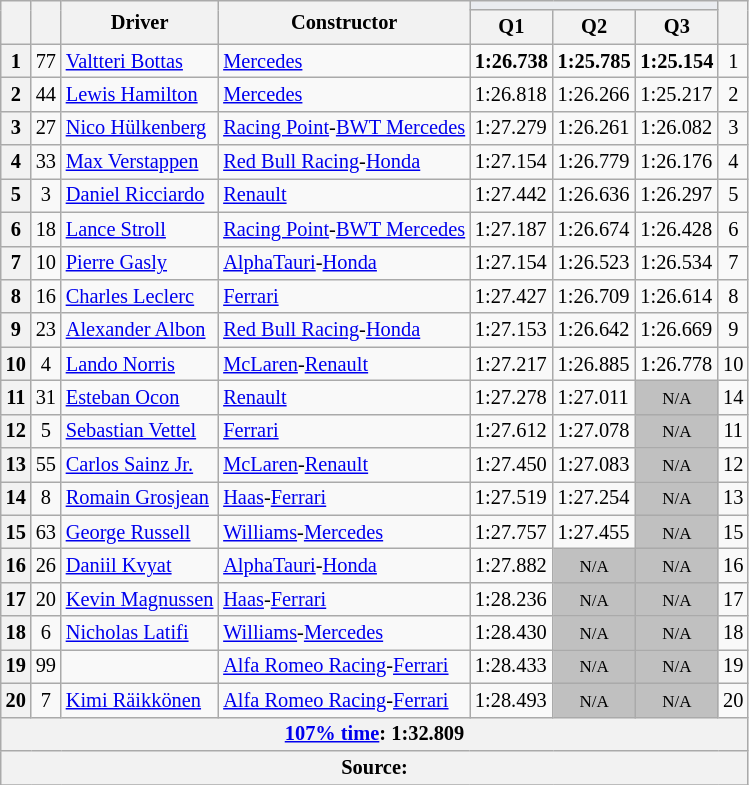<table class="wikitable sortable" style="font-size: 85%;">
<tr>
<th rowspan="2"></th>
<th rowspan="2"></th>
<th rowspan="2">Driver</th>
<th rowspan="2">Constructor</th>
<th colspan="3" style="background:#eaecf0; text-align:center;"></th>
<th rowspan="2"></th>
</tr>
<tr>
<th scope="col">Q1</th>
<th scope="col">Q2</th>
<th scope="col">Q3</th>
</tr>
<tr>
<th scope="row">1</th>
<td align="center">77</td>
<td data-sort-value="bot"> <a href='#'>Valtteri Bottas</a></td>
<td><a href='#'>Mercedes</a></td>
<td><strong>1:26.738</strong></td>
<td><strong>1:25.785</strong></td>
<td><strong>1:25.154</strong></td>
<td align="center">1</td>
</tr>
<tr>
<th scope="row">2</th>
<td align="center">44</td>
<td data-sort-value="ham"> <a href='#'>Lewis Hamilton</a></td>
<td><a href='#'>Mercedes</a></td>
<td>1:26.818</td>
<td>1:26.266</td>
<td>1:25.217</td>
<td align="center">2</td>
</tr>
<tr>
<th scope="row">3</th>
<td align="center">27</td>
<td data-sort-value="hul"> <a href='#'>Nico Hülkenberg</a></td>
<td nowrap><a href='#'>Racing Point</a>-<a href='#'>BWT Mercedes</a></td>
<td>1:27.279</td>
<td>1:26.261</td>
<td>1:26.082</td>
<td align="center">3</td>
</tr>
<tr>
<th scope="row">4</th>
<td align="center">33</td>
<td data-sort-value="ver"> <a href='#'>Max Verstappen</a></td>
<td><a href='#'>Red Bull Racing</a>-<a href='#'>Honda</a></td>
<td>1:27.154</td>
<td>1:26.779</td>
<td>1:26.176</td>
<td align="center">4</td>
</tr>
<tr>
<th scope="row">5</th>
<td align="center">3</td>
<td data-sort-value="ric"> <a href='#'>Daniel Ricciardo</a></td>
<td><a href='#'>Renault</a></td>
<td>1:27.442</td>
<td>1:26.636</td>
<td>1:26.297</td>
<td align="center">5</td>
</tr>
<tr>
<th scope="row">6</th>
<td align="center">18</td>
<td data-sort-value="str"> <a href='#'>Lance Stroll</a></td>
<td><a href='#'>Racing Point</a>-<a href='#'>BWT Mercedes</a></td>
<td>1:27.187</td>
<td>1:26.674</td>
<td>1:26.428</td>
<td align="center">6</td>
</tr>
<tr>
<th scope="row">7</th>
<td align="center">10</td>
<td data-sort-value="gas"> <a href='#'>Pierre Gasly</a></td>
<td><a href='#'>AlphaTauri</a>-<a href='#'>Honda</a></td>
<td>1:27.154</td>
<td>1:26.523</td>
<td>1:26.534</td>
<td align="center">7</td>
</tr>
<tr>
<th scope="row">8</th>
<td align="center">16</td>
<td data-sort-value="lec"> <a href='#'>Charles Leclerc</a></td>
<td><a href='#'>Ferrari</a></td>
<td>1:27.427</td>
<td>1:26.709</td>
<td>1:26.614</td>
<td align="center">8</td>
</tr>
<tr>
<th scope="row">9</th>
<td align="center">23</td>
<td data-sort-value="alb"> <a href='#'>Alexander Albon</a></td>
<td><a href='#'>Red Bull Racing</a>-<a href='#'>Honda</a></td>
<td>1:27.153</td>
<td>1:26.642</td>
<td>1:26.669</td>
<td align="center">9</td>
</tr>
<tr>
<th scope="row">10</th>
<td align="center">4</td>
<td data-sort-value="nor"> <a href='#'>Lando Norris</a></td>
<td><a href='#'>McLaren</a>-<a href='#'>Renault</a></td>
<td>1:27.217</td>
<td>1:26.885</td>
<td>1:26.778</td>
<td align="center">10</td>
</tr>
<tr>
<th scope="row">11</th>
<td align="center">31</td>
<td data-sort-value="oco"> <a href='#'>Esteban Ocon</a></td>
<td><a href='#'>Renault</a></td>
<td>1:27.278</td>
<td>1:27.011</td>
<td style="background: silver" align="center" data-sort-value="11"><small>N/A</small></td>
<td align="center">14</td>
</tr>
<tr>
<th scope="row">12</th>
<td align="center">5</td>
<td data-sort-value="vet"> <a href='#'>Sebastian Vettel</a></td>
<td><a href='#'>Ferrari</a></td>
<td>1:27.612</td>
<td>1:27.078</td>
<td style="background: silver" align="center" data-sort-value="12"><small>N/A</small></td>
<td align="center">11</td>
</tr>
<tr>
<th scope="row">13</th>
<td align="center">55</td>
<td data-sort-value="sai"> <a href='#'>Carlos Sainz Jr.</a></td>
<td><a href='#'>McLaren</a>-<a href='#'>Renault</a></td>
<td>1:27.450</td>
<td>1:27.083</td>
<td style="background: silver" align="center" data-sort-value="13"><small>N/A</small></td>
<td align="center">12</td>
</tr>
<tr>
<th scope="row">14</th>
<td align="center">8</td>
<td data-sort-value="gro"> <a href='#'>Romain Grosjean</a></td>
<td><a href='#'>Haas</a>-<a href='#'>Ferrari</a></td>
<td>1:27.519</td>
<td>1:27.254</td>
<td style="background: silver" align="center" data-sort-value="14"><small>N/A</small></td>
<td align="center">13</td>
</tr>
<tr>
<th scope="row">15</th>
<td align="center">63</td>
<td data-sort-value="rus"> <a href='#'>George Russell</a></td>
<td><a href='#'>Williams</a>-<a href='#'>Mercedes</a></td>
<td>1:27.757</td>
<td>1:27.455</td>
<td style="background: silver" align="center" data-sort-value="15"><small>N/A</small></td>
<td align="center">15</td>
</tr>
<tr>
<th scope="row">16</th>
<td align="center">26</td>
<td data-sort-value="kvy"> <a href='#'>Daniil Kvyat</a></td>
<td><a href='#'>AlphaTauri</a>-<a href='#'>Honda</a></td>
<td>1:27.882</td>
<td style="background: silver" align="center" data-sort-value="16"><small>N/A</small></td>
<td style="background: silver" align="center" data-sort-value="16"><small>N/A</small></td>
<td align="center">16</td>
</tr>
<tr>
<th scope="row">17</th>
<td align="center">20</td>
<td data-sort-value="mag"> <a href='#'>Kevin Magnussen</a></td>
<td><a href='#'>Haas</a>-<a href='#'>Ferrari</a></td>
<td>1:28.236</td>
<td style="background: silver" align="center" data-sort-value="17"><small>N/A</small></td>
<td style="background: silver" align="center" data-sort-value="17"><small>N/A</small></td>
<td align="center">17</td>
</tr>
<tr>
<th scope="row">18</th>
<td align="center">6</td>
<td data-sort-value="lat"> <a href='#'>Nicholas Latifi</a></td>
<td><a href='#'>Williams</a>-<a href='#'>Mercedes</a></td>
<td>1:28.430</td>
<td style="background: silver" align="center" data-sort-value="18"><small>N/A</small></td>
<td style="background: silver" align="center" data-sort-value="18"><small>N/A</small></td>
<td align="center">18</td>
</tr>
<tr>
<th scope="row">19</th>
<td align="center">99</td>
<td data-sort-value="gio"></td>
<td><a href='#'>Alfa Romeo Racing</a>-<a href='#'>Ferrari</a></td>
<td>1:28.433</td>
<td style="background: silver" align="center" data-sort-value="19"><small>N/A</small></td>
<td style="background: silver" align="center" data-sort-value="19"><small>N/A</small></td>
<td align="center">19</td>
</tr>
<tr>
<th scope="row">20</th>
<td align="center">7</td>
<td data-sort-value="rai"> <a href='#'>Kimi Räikkönen</a></td>
<td><a href='#'>Alfa Romeo Racing</a>-<a href='#'>Ferrari</a></td>
<td>1:28.493</td>
<td style="background: silver" align="center" data-sort-value="20"><small>N/A</small></td>
<td style="background: silver" align="center" data-sort-value="20"><small>N/A</small></td>
<td align="center">20</td>
</tr>
<tr>
<th colspan="8"><a href='#'>107% time</a>: 1:32.809</th>
</tr>
<tr>
<th colspan="8">Source:</th>
</tr>
<tr>
</tr>
</table>
